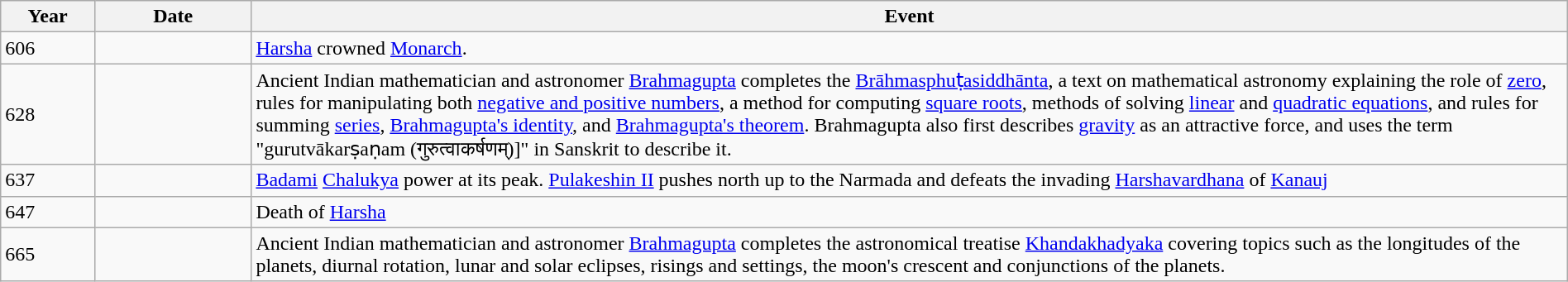<table class="wikitable" style="width:100%">
<tr>
<th style="width:6%">Year</th>
<th style="width:10%">Date</th>
<th>Event</th>
</tr>
<tr>
<td>606</td>
<td></td>
<td><a href='#'>Harsha</a> crowned <a href='#'>Monarch</a>.</td>
</tr>
<tr>
<td>628</td>
<td></td>
<td>Ancient Indian mathematician and astronomer <a href='#'>Brahmagupta</a> completes the <a href='#'>Brāhmasphuṭasiddhānta</a>, a text on mathematical astronomy explaining the role of <a href='#'>zero</a>, rules for manipulating both <a href='#'>negative and positive numbers</a>, a method for computing <a href='#'>square roots</a>, methods of solving <a href='#'>linear</a> and <a href='#'>quadratic equations</a>, and rules for summing <a href='#'>series</a>, <a href='#'>Brahmagupta's identity</a>,  and <a href='#'>Brahmagupta's theorem</a>. Brahmagupta also first describes <a href='#'>gravity</a> as an attractive force, and uses the term "gurutvākarṣaṇam (गुरुत्वाकर्षणम्)]" in Sanskrit to describe it.</td>
</tr>
<tr>
<td>637</td>
<td></td>
<td><a href='#'>Badami</a> <a href='#'>Chalukya</a> power at its peak. <a href='#'>Pulakeshin II</a> pushes north up to the Narmada and defeats the invading <a href='#'>Harshavardhana</a> of <a href='#'>Kanauj</a></td>
</tr>
<tr>
<td>647</td>
<td></td>
<td>Death of <a href='#'>Harsha</a></td>
</tr>
<tr>
<td>665</td>
<td></td>
<td>Ancient Indian mathematician and astronomer <a href='#'>Brahmagupta</a> completes the astronomical treatise <a href='#'>Khandakhadyaka</a> covering topics such as the longitudes of the planets, diurnal rotation, lunar and solar eclipses, risings and settings, the moon's crescent and conjunctions of the planets.</td>
</tr>
</table>
